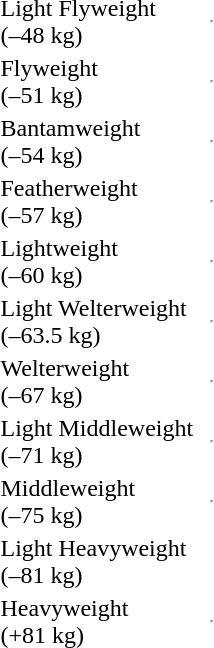<table>
<tr>
<td>Light Flyweight<br>(–48 kg)</td>
<td></td>
<td></td>
<td><hr></td>
</tr>
<tr>
<td>Flyweight<br>(–51 kg)</td>
<td></td>
<td></td>
<td><hr></td>
</tr>
<tr>
<td>Bantamweight<br>(–54 kg)</td>
<td></td>
<td></td>
<td><hr></td>
</tr>
<tr>
<td>Featherweight<br>(–57 kg)</td>
<td></td>
<td></td>
<td><hr></td>
</tr>
<tr>
<td>Lightweight<br>(–60 kg)</td>
<td></td>
<td></td>
<td><hr></td>
</tr>
<tr>
<td>Light Welterweight<br>(–63.5 kg)</td>
<td></td>
<td></td>
<td><hr></td>
</tr>
<tr>
<td>Welterweight<br>(–67 kg)</td>
<td></td>
<td></td>
<td><hr></td>
</tr>
<tr>
<td>Light Middleweight<br>(–71 kg)</td>
<td></td>
<td></td>
<td><hr></td>
</tr>
<tr>
<td>Middleweight<br>(–75 kg)</td>
<td></td>
<td></td>
<td><hr></td>
</tr>
<tr>
<td>Light Heavyweight<br>(–81 kg)</td>
<td></td>
<td></td>
<td><br></td>
</tr>
<tr>
<td>Heavyweight<br>(+81 kg)</td>
<td></td>
<td></td>
<td><hr></td>
</tr>
</table>
